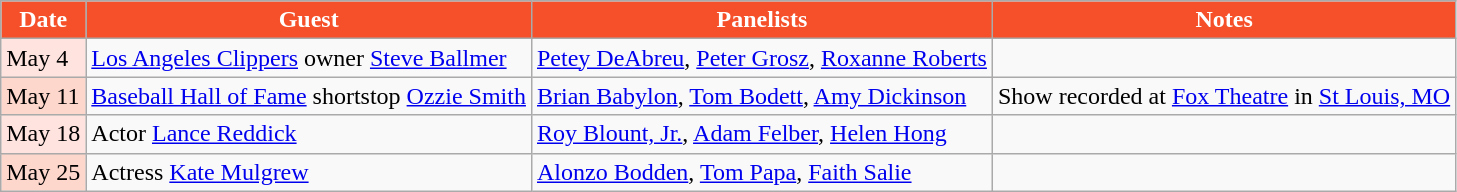<table class="wikitable">
<tr>
<th style="background:#F55029;color:#FFFFFF;">Date</th>
<th style="background:#F55029;color:#FFFFFF;">Guest</th>
<th style="background:#F55029;color:#FFFFFF;">Panelists</th>
<th style="background:#F55029;color:#FFFFFF;">Notes</th>
</tr>
<tr>
<td style="background:#FFE3DF;color:#000000;">May 4</td>
<td><a href='#'>Los Angeles Clippers</a> owner <a href='#'>Steve Ballmer</a></td>
<td><a href='#'>Petey DeAbreu</a>, <a href='#'>Peter Grosz</a>, <a href='#'>Roxanne Roberts</a></td>
<td></td>
</tr>
<tr>
<td style="background:#FDD6CC;color:#000000;">May 11</td>
<td><a href='#'>Baseball Hall of Fame</a> shortstop <a href='#'>Ozzie Smith</a></td>
<td><a href='#'>Brian Babylon</a>, <a href='#'>Tom Bodett</a>, <a href='#'>Amy Dickinson</a></td>
<td>Show recorded at <a href='#'>Fox Theatre</a> in <a href='#'>St Louis, MO</a></td>
</tr>
<tr>
<td style="background:#FFE3DF;color:#000000;">May 18</td>
<td>Actor <a href='#'>Lance Reddick</a></td>
<td><a href='#'>Roy Blount, Jr.</a>, <a href='#'>Adam Felber</a>, <a href='#'>Helen Hong</a></td>
<td></td>
</tr>
<tr>
<td style="background:#FDD6CC;color:#000000;">May 25</td>
<td>Actress <a href='#'>Kate Mulgrew</a></td>
<td><a href='#'>Alonzo Bodden</a>, <a href='#'>Tom Papa</a>, <a href='#'>Faith Salie</a></td>
<td></td>
</tr>
</table>
